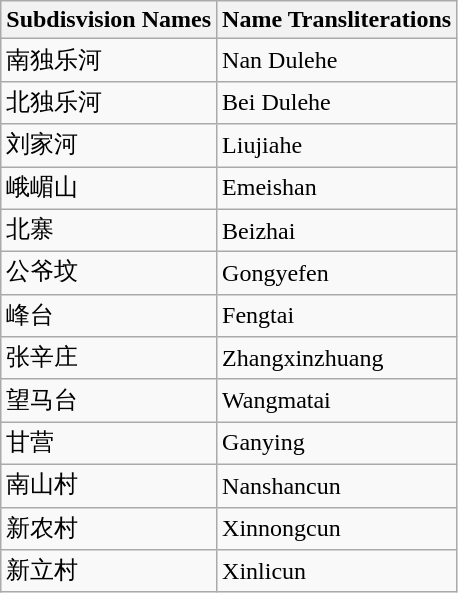<table class="wikitable sortable">
<tr>
<th>Subdisvision Names</th>
<th>Name Transliterations</th>
</tr>
<tr>
<td>南独乐河</td>
<td>Nan Dulehe</td>
</tr>
<tr>
<td>北独乐河</td>
<td>Bei Dulehe</td>
</tr>
<tr>
<td>刘家河</td>
<td>Liujiahe</td>
</tr>
<tr>
<td>峨嵋山</td>
<td>Emeishan</td>
</tr>
<tr>
<td>北寨</td>
<td>Beizhai</td>
</tr>
<tr>
<td>公爷坟</td>
<td>Gongyefen</td>
</tr>
<tr>
<td>峰台</td>
<td>Fengtai</td>
</tr>
<tr>
<td>张辛庄</td>
<td>Zhangxinzhuang</td>
</tr>
<tr>
<td>望马台</td>
<td>Wangmatai</td>
</tr>
<tr>
<td>甘营</td>
<td>Ganying</td>
</tr>
<tr>
<td>南山村</td>
<td>Nanshancun</td>
</tr>
<tr>
<td>新农村</td>
<td>Xinnongcun</td>
</tr>
<tr>
<td>新立村</td>
<td>Xinlicun</td>
</tr>
</table>
